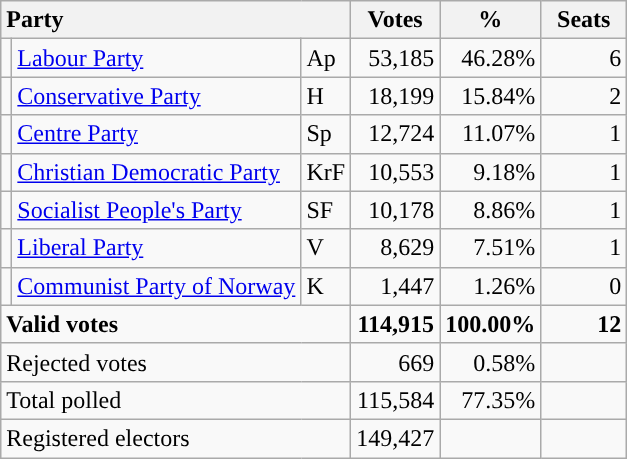<table class="wikitable" border="1" style="text-align:right;">
<tr>
<th style="text-align:left;" colspan=3>Party</th>
<th align=center width="50">Votes</th>
<th align=center width="50">%</th>
<th align=center width="50">Seats</th>
</tr>
<tr>
<td style="color:inherit;background:"></td>
<td align=left><a href='#'>Labour Party</a></td>
<td align=left>Ap</td>
<td>53,185</td>
<td>46.28%</td>
<td>6</td>
</tr>
<tr>
<td style="color:inherit;background:"></td>
<td align=left><a href='#'>Conservative Party</a></td>
<td align=left>H</td>
<td>18,199</td>
<td>15.84%</td>
<td>2</td>
</tr>
<tr>
<td style="color:inherit;background:"></td>
<td align=left><a href='#'>Centre Party</a></td>
<td align=left>Sp</td>
<td>12,724</td>
<td>11.07%</td>
<td>1</td>
</tr>
<tr>
<td style="color:inherit;background:"></td>
<td align=left><a href='#'>Christian Democratic Party</a></td>
<td align=left>KrF</td>
<td>10,553</td>
<td>9.18%</td>
<td>1</td>
</tr>
<tr>
<td style="color:inherit;background:"></td>
<td align=left><a href='#'>Socialist People's Party</a></td>
<td align=left>SF</td>
<td>10,178</td>
<td>8.86%</td>
<td>1</td>
</tr>
<tr>
<td style="color:inherit;background:"></td>
<td align=left><a href='#'>Liberal Party</a></td>
<td align=left>V</td>
<td>8,629</td>
<td>7.51%</td>
<td>1</td>
</tr>
<tr>
<td style="color:inherit;background:"></td>
<td align=left><a href='#'>Communist Party of Norway</a></td>
<td align=left>K</td>
<td>1,447</td>
<td>1.26%</td>
<td>0</td>
</tr>
<tr style="font-weight:bold">
<td align=left colspan=3>Valid votes</td>
<td>114,915</td>
<td>100.00%</td>
<td>12</td>
</tr>
<tr>
<td align=left colspan=3>Rejected votes</td>
<td>669</td>
<td>0.58%</td>
<td></td>
</tr>
<tr>
<td align=left colspan=3>Total polled</td>
<td>115,584</td>
<td>77.35%</td>
<td></td>
</tr>
<tr>
<td align=left colspan=3>Registered electors</td>
<td>149,427</td>
<td></td>
<td></td>
</tr>
</table>
